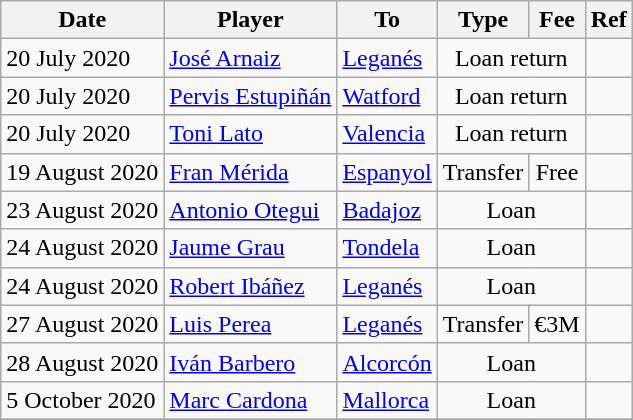<table class="wikitable">
<tr>
<th>Date</th>
<th>Player</th>
<th>To</th>
<th>Type</th>
<th>Fee</th>
<th>Ref</th>
</tr>
<tr>
<td>20 July 2020</td>
<td> <a href='#'>José Arnaiz</a></td>
<td><a href='#'>Leganés</a></td>
<td align=center colspan=2>Loan return</td>
<td align=center></td>
</tr>
<tr>
<td>20 July 2020</td>
<td> <a href='#'>Pervis Estupiñán</a></td>
<td> <a href='#'>Watford</a></td>
<td align=center colspan=2>Loan return</td>
<td align=center></td>
</tr>
<tr>
<td>20 July 2020</td>
<td> <a href='#'>Toni Lato</a></td>
<td><a href='#'>Valencia</a></td>
<td align=center colspan=2>Loan return</td>
<td align=center></td>
</tr>
<tr>
<td>19 August 2020</td>
<td> <a href='#'>Fran Mérida</a></td>
<td><a href='#'>Espanyol</a></td>
<td align=center>Transfer</td>
<td align=center>Free</td>
<td align=center></td>
</tr>
<tr>
<td>23 August 2020</td>
<td> <a href='#'>Antonio Otegui</a></td>
<td><a href='#'>Badajoz</a></td>
<td align=center colspan=2>Loan</td>
<td align=center></td>
</tr>
<tr>
<td>24 August 2020</td>
<td> <a href='#'>Jaume Grau</a></td>
<td> <a href='#'>Tondela</a></td>
<td align=center colspan=2>Loan</td>
<td align=center></td>
</tr>
<tr>
<td>24 August 2020</td>
<td> <a href='#'>Robert Ibáñez</a></td>
<td><a href='#'>Leganés</a></td>
<td align=center colspan=2>Loan</td>
<td align=center></td>
</tr>
<tr>
<td>27 August 2020</td>
<td> <a href='#'>Luis Perea</a></td>
<td><a href='#'>Leganés</a></td>
<td align=center>Transfer</td>
<td align=center>€3M</td>
<td align=center></td>
</tr>
<tr>
<td>28 August 2020</td>
<td> <a href='#'>Iván Barbero</a></td>
<td><a href='#'>Alcorcón</a></td>
<td align=center colspan=2>Loan</td>
<td align=center></td>
</tr>
<tr>
<td>5 October 2020</td>
<td> <a href='#'>Marc Cardona</a></td>
<td><a href='#'>Mallorca</a></td>
<td align=center colspan=2>Loan</td>
<td align=center></td>
</tr>
<tr>
</tr>
</table>
